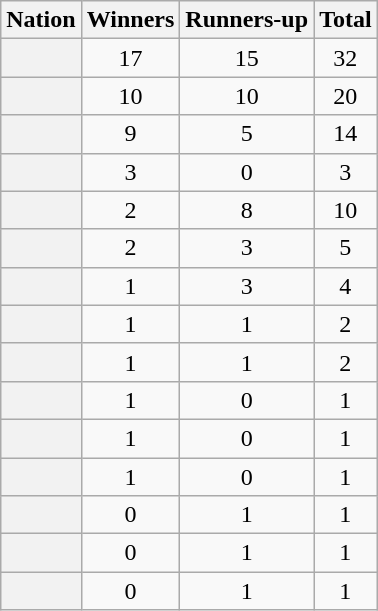<table class="wikitable plainrowheaders sortable" style="text-align:center;">
<tr>
<th scope="col">Nation</th>
<th scope="col">Winners</th>
<th scope="col">Runners-up</th>
<th scope="col">Total</th>
</tr>
<tr>
<th scope="row"></th>
<td>17</td>
<td>15</td>
<td>32</td>
</tr>
<tr>
<th scope="row"></th>
<td>10</td>
<td>10</td>
<td>20</td>
</tr>
<tr>
<th scope="row"></th>
<td>9</td>
<td>5</td>
<td>14</td>
</tr>
<tr>
<th scope="row"></th>
<td>3</td>
<td>0</td>
<td>3</td>
</tr>
<tr>
<th scope="row"></th>
<td>2</td>
<td>8</td>
<td>10</td>
</tr>
<tr>
<th scope="row"></th>
<td>2</td>
<td>3</td>
<td>5</td>
</tr>
<tr>
<th scope="row"></th>
<td>1</td>
<td>3</td>
<td>4</td>
</tr>
<tr>
<th scope="row"></th>
<td>1</td>
<td>1</td>
<td>2</td>
</tr>
<tr>
<th scope="row"></th>
<td>1</td>
<td>1</td>
<td>2</td>
</tr>
<tr>
<th scope="row"></th>
<td>1</td>
<td>0</td>
<td>1</td>
</tr>
<tr>
<th scope="row"></th>
<td>1</td>
<td>0</td>
<td>1</td>
</tr>
<tr>
<th scope="row"></th>
<td>1</td>
<td>0</td>
<td>1</td>
</tr>
<tr>
<th scope="row"></th>
<td>0</td>
<td>1</td>
<td>1</td>
</tr>
<tr>
<th scope="row"></th>
<td>0</td>
<td>1</td>
<td>1</td>
</tr>
<tr>
<th scope="row"></th>
<td>0</td>
<td>1</td>
<td>1</td>
</tr>
</table>
